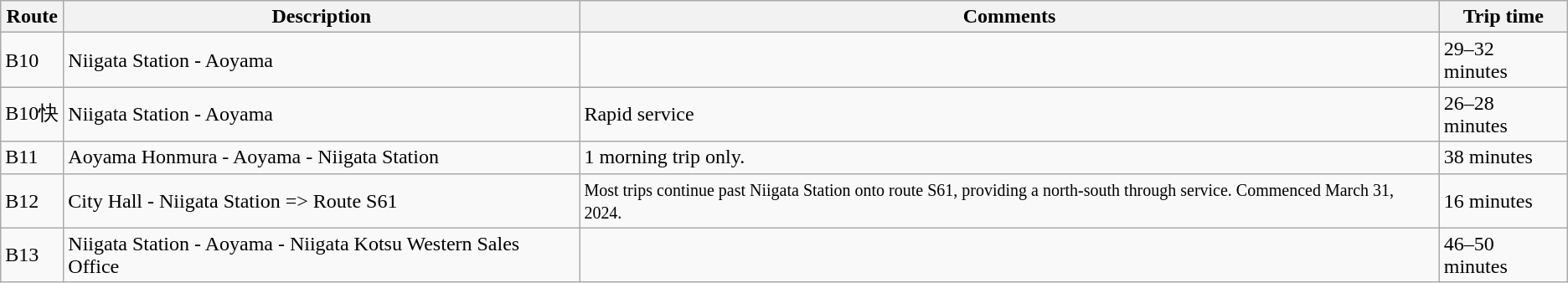<table class="wikitable">
<tr>
<th>Route</th>
<th>Description</th>
<th>Comments</th>
<th>Trip time</th>
</tr>
<tr>
<td>B10</td>
<td>Niigata Station - Aoyama</td>
<td></td>
<td>29–32 minutes</td>
</tr>
<tr>
<td>B10快</td>
<td>Niigata Station - Aoyama</td>
<td>Rapid service</td>
<td>26–28 minutes</td>
</tr>
<tr>
<td>B11</td>
<td>Aoyama Honmura - Aoyama - Niigata Station</td>
<td>1 morning trip only.</td>
<td>38 minutes</td>
</tr>
<tr>
<td>B12</td>
<td>City Hall - Niigata Station => Route S61</td>
<td><small>Most trips continue past Niigata Station onto route S61, providing a north-south through service. Commenced March 31, 2024.</small></td>
<td>16 minutes</td>
</tr>
<tr>
<td>B13</td>
<td>Niigata Station - Aoyama - Niigata Kotsu Western Sales Office</td>
<td></td>
<td>46–50 minutes</td>
</tr>
</table>
